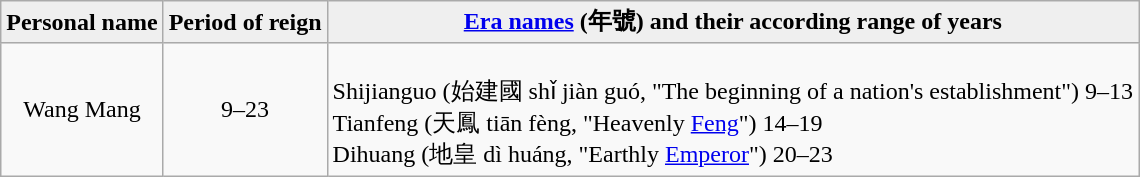<table class="wikitable">
<tr ---->
<th style="background:#efefef;">Personal name</th>
<th style="background:#efefef;">Period of reign</th>
<th style="background:#efefef;"><a href='#'>Era names</a> (年號) and their according range of years</th>
</tr>
<tr ---->
<td align="center">Wang Mang</td>
<td align="center">9–23</td>
<td><br>Shijianguo (始建國 shǐ jiàn guó, "The beginning of a nation's establishment") 9–13<br>
Tianfeng (天鳳 tiān fèng, "Heavenly <a href='#'>Feng</a>") 14–19<br>
Dihuang (地皇 dì huáng, "Earthly <a href='#'>Emperor</a>") 20–23</td>
</tr>
</table>
